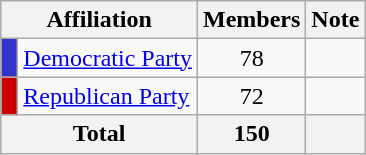<table class="wikitable">
<tr>
<th colspan="2" align="center" valign="bottom">Affiliation</th>
<th valign="bottom">Members</th>
<th valign="bottom">Note</th>
</tr>
<tr>
<td bgcolor="#3333CC"> </td>
<td><a href='#'>Democratic Party</a></td>
<td align="center">78</td>
<td></td>
</tr>
<tr>
<td bgcolor="#CC0000"> </td>
<td><a href='#'>Republican Party</a></td>
<td align="center">72</td>
<td></td>
</tr>
<tr>
<th colspan="2" align="center"><strong>Total</strong></th>
<th align="center"><strong>150</strong></th>
<th></th>
</tr>
</table>
